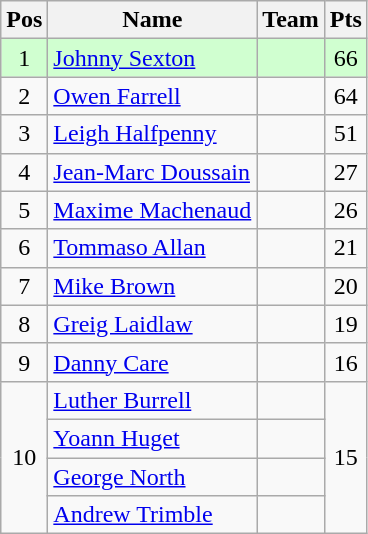<table class="wikitable" style="text-align:center">
<tr>
<th>Pos</th>
<th>Name</th>
<th>Team</th>
<th>Pts</th>
</tr>
<tr style="background:#d0ffd0">
<td>1</td>
<td align="left"><a href='#'>Johnny Sexton</a></td>
<td align="left"></td>
<td>66</td>
</tr>
<tr>
<td>2</td>
<td align="left"><a href='#'>Owen Farrell</a></td>
<td align="left"></td>
<td>64</td>
</tr>
<tr>
<td>3</td>
<td align="left"><a href='#'>Leigh Halfpenny</a></td>
<td align="left"></td>
<td>51</td>
</tr>
<tr>
<td>4</td>
<td align="left"><a href='#'>Jean-Marc Doussain</a></td>
<td align="left"></td>
<td>27</td>
</tr>
<tr>
<td>5</td>
<td align="left"><a href='#'>Maxime Machenaud</a></td>
<td align="left"></td>
<td>26</td>
</tr>
<tr>
<td>6</td>
<td align="left"><a href='#'>Tommaso Allan</a></td>
<td align="left"></td>
<td>21</td>
</tr>
<tr>
<td>7</td>
<td align="left"><a href='#'>Mike Brown</a></td>
<td align="left"></td>
<td>20</td>
</tr>
<tr>
<td>8</td>
<td align="left"><a href='#'>Greig Laidlaw</a></td>
<td align="left"></td>
<td>19</td>
</tr>
<tr>
<td>9</td>
<td align="left"><a href='#'>Danny Care</a></td>
<td align="left"></td>
<td>16</td>
</tr>
<tr>
<td rowspan=4>10</td>
<td align="left"><a href='#'>Luther Burrell</a></td>
<td align="left"></td>
<td rowspan=4>15</td>
</tr>
<tr>
<td align="left"><a href='#'>Yoann Huget</a></td>
<td align="left"></td>
</tr>
<tr>
<td align="left"><a href='#'>George North</a></td>
<td align="left"></td>
</tr>
<tr>
<td align="left"><a href='#'>Andrew Trimble</a></td>
<td align="left"></td>
</tr>
</table>
